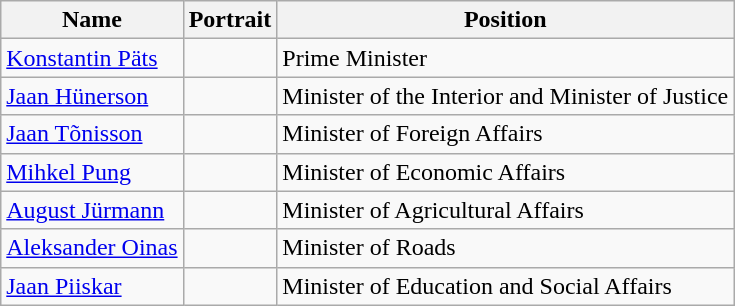<table class="wikitable">
<tr>
<th>Name</th>
<th>Portrait</th>
<th>Position</th>
</tr>
<tr>
<td><a href='#'>Konstantin Päts</a></td>
<td></td>
<td>Prime Minister</td>
</tr>
<tr>
<td><a href='#'>Jaan Hünerson</a></td>
<td></td>
<td>Minister of the Interior and Minister of Justice</td>
</tr>
<tr>
<td><a href='#'>Jaan Tõnisson</a></td>
<td></td>
<td>Minister of Foreign Affairs</td>
</tr>
<tr>
<td><a href='#'>Mihkel Pung</a></td>
<td></td>
<td>Minister of Economic Affairs</td>
</tr>
<tr>
<td><a href='#'>August Jürmann</a></td>
<td></td>
<td>Minister of Agricultural Affairs</td>
</tr>
<tr>
<td><a href='#'>Aleksander Oinas</a></td>
<td></td>
<td>Minister of Roads</td>
</tr>
<tr>
<td><a href='#'>Jaan Piiskar</a></td>
<td></td>
<td>Minister of Education and Social Affairs</td>
</tr>
</table>
